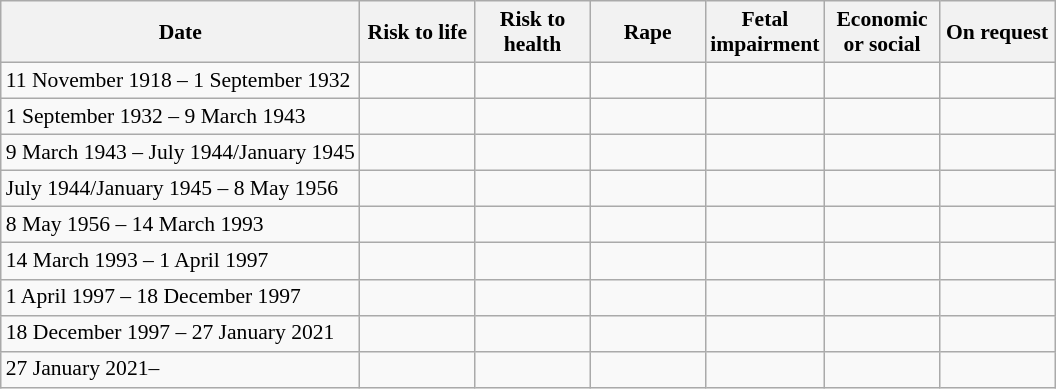<table class="wikitable sortable collapsible" style="font-size:90%; line-height:1.2">
<tr>
<th>Date</th>
<th style=width:70px>Risk to life</th>
<th style=width:70px>Risk to health</th>
<th style=width:70px>Rape</th>
<th style=width:70px>Fetal impairment</th>
<th style=width:70px>Economic or social</th>
<th style=width:70px>On request</th>
</tr>
<tr>
<td>11 November 1918 – 1 September 1932</td>
<td></td>
<td></td>
<td></td>
<td></td>
<td></td>
<td></td>
</tr>
<tr>
<td>1 September 1932 – 9 March 1943</td>
<td></td>
<td></td>
<td></td>
<td></td>
<td></td>
<td></td>
</tr>
<tr>
<td>9 March 1943 – July 1944/January 1945</td>
<td></td>
<td></td>
<td></td>
<td></td>
<td></td>
<td></td>
</tr>
<tr>
<td>July 1944/January 1945 – 8 May 1956</td>
<td></td>
<td></td>
<td></td>
<td></td>
<td></td>
<td></td>
</tr>
<tr>
<td>8 May 1956 – 14 March 1993</td>
<td></td>
<td></td>
<td></td>
<td></td>
<td></td>
<td></td>
</tr>
<tr>
<td>14 March 1993 – 1 April 1997</td>
<td></td>
<td></td>
<td></td>
<td></td>
<td></td>
<td></td>
</tr>
<tr>
<td>1 April 1997 – 18 December 1997</td>
<td></td>
<td></td>
<td></td>
<td></td>
<td></td>
<td></td>
</tr>
<tr>
<td>18 December 1997 – 27 January 2021</td>
<td></td>
<td></td>
<td></td>
<td></td>
<td></td>
<td></td>
</tr>
<tr>
<td>27 January 2021–</td>
<td></td>
<td></td>
<td></td>
<td></td>
<td></td>
<td></td>
</tr>
</table>
